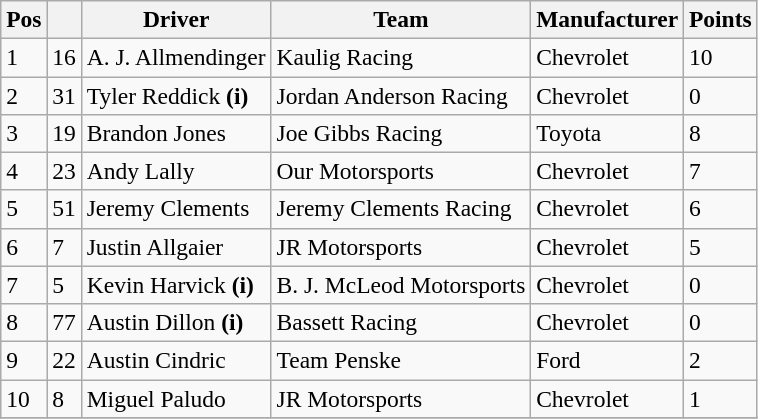<table class="wikitable" style="font-size:98%">
<tr>
<th>Pos</th>
<th></th>
<th>Driver</th>
<th>Team</th>
<th>Manufacturer</th>
<th>Points</th>
</tr>
<tr>
<td>1</td>
<td>16</td>
<td>A. J. Allmendinger</td>
<td>Kaulig Racing</td>
<td>Chevrolet</td>
<td>10</td>
</tr>
<tr>
<td>2</td>
<td>31</td>
<td>Tyler Reddick <strong>(i)</strong></td>
<td>Jordan Anderson Racing</td>
<td>Chevrolet</td>
<td>0</td>
</tr>
<tr>
<td>3</td>
<td>19</td>
<td>Brandon Jones</td>
<td>Joe Gibbs Racing</td>
<td>Toyota</td>
<td>8</td>
</tr>
<tr>
<td>4</td>
<td>23</td>
<td>Andy Lally</td>
<td>Our Motorsports</td>
<td>Chevrolet</td>
<td>7</td>
</tr>
<tr>
<td>5</td>
<td>51</td>
<td>Jeremy Clements</td>
<td>Jeremy Clements Racing</td>
<td>Chevrolet</td>
<td>6</td>
</tr>
<tr>
<td>6</td>
<td>7</td>
<td>Justin Allgaier</td>
<td>JR Motorsports</td>
<td>Chevrolet</td>
<td>5</td>
</tr>
<tr>
<td>7</td>
<td>5</td>
<td>Kevin Harvick <strong>(i)</strong></td>
<td>B. J. McLeod Motorsports</td>
<td>Chevrolet</td>
<td>0</td>
</tr>
<tr>
<td>8</td>
<td>77</td>
<td>Austin Dillon <strong>(i)</strong></td>
<td>Bassett Racing</td>
<td>Chevrolet</td>
<td>0</td>
</tr>
<tr>
<td>9</td>
<td>22</td>
<td>Austin Cindric</td>
<td>Team Penske</td>
<td>Ford</td>
<td>2</td>
</tr>
<tr>
<td>10</td>
<td>8</td>
<td>Miguel Paludo</td>
<td>JR Motorsports</td>
<td>Chevrolet</td>
<td>1</td>
</tr>
<tr>
</tr>
</table>
